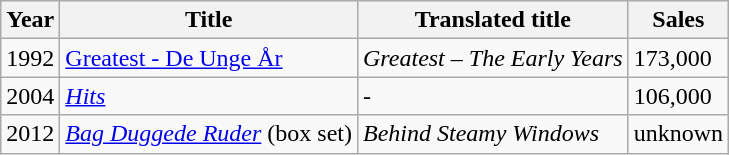<table class="wikitable sortable">
<tr>
<th>Year</th>
<th>Title</th>
<th>Translated title</th>
<th>Sales</th>
</tr>
<tr>
<td>1992</td>
<td><a href='#'>Greatest - De Unge År</a></td>
<td><em>Greatest – The Early Years</em></td>
<td>173,000</td>
</tr>
<tr>
<td>2004</td>
<td><em><a href='#'>Hits</a></em></td>
<td>-</td>
<td>106,000</td>
</tr>
<tr>
<td>2012</td>
<td><em><a href='#'>Bag Duggede Ruder</a></em> (box set)</td>
<td><em>Behind Steamy Windows</em></td>
<td>unknown</td>
</tr>
</table>
